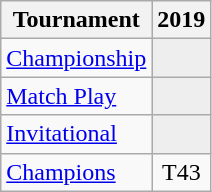<table class="wikitable" style="text-align:center;">
<tr>
<th>Tournament</th>
<th>2019</th>
</tr>
<tr>
<td align="left"><a href='#'>Championship</a></td>
<td style="background:#eeeeee;"></td>
</tr>
<tr>
<td align="left"><a href='#'>Match Play</a></td>
<td style="background:#eeeeee;"></td>
</tr>
<tr>
<td align="left"><a href='#'>Invitational</a></td>
<td style="background:#eeeeee;"></td>
</tr>
<tr>
<td align="left"><a href='#'>Champions</a></td>
<td>T43</td>
</tr>
</table>
